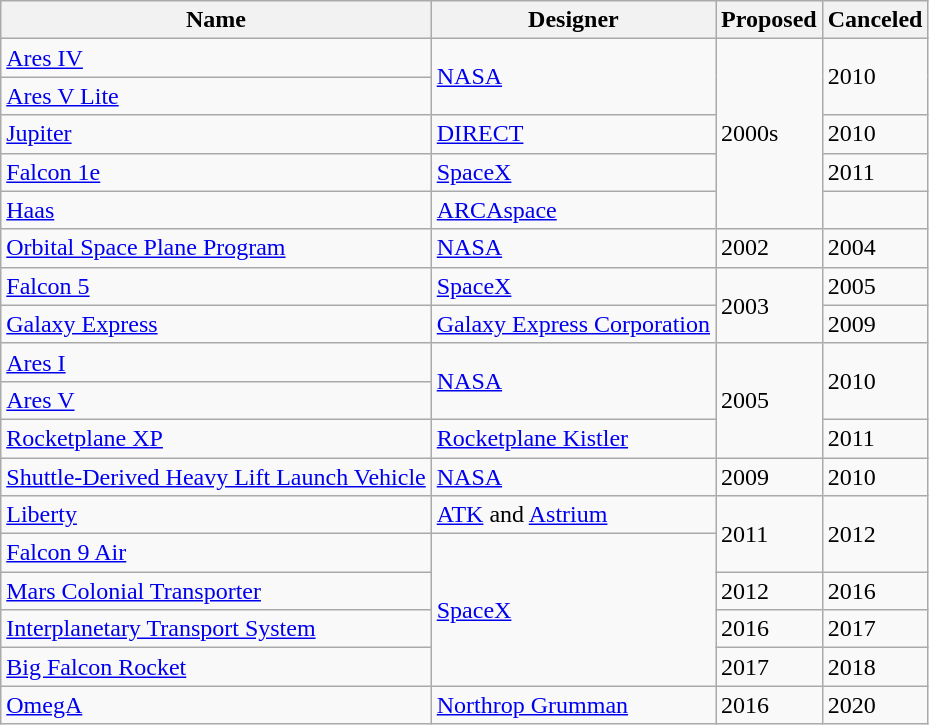<table class="wikitable sortable sticky-header">
<tr>
<th>Name</th>
<th>Designer</th>
<th>Proposed</th>
<th>Canceled</th>
</tr>
<tr>
<td><a href='#'>Ares IV</a></td>
<td rowspan=2><a href='#'>NASA</a></td>
<td rowspan=5>2000s</td>
<td rowspan=2>2010</td>
</tr>
<tr>
<td><a href='#'>Ares V Lite</a></td>
</tr>
<tr>
<td><a href='#'>Jupiter</a></td>
<td><a href='#'>DIRECT</a></td>
<td>2010</td>
</tr>
<tr>
<td><a href='#'>Falcon 1e</a></td>
<td><a href='#'>SpaceX</a></td>
<td>2011</td>
</tr>
<tr>
<td><a href='#'>Haas</a></td>
<td><a href='#'>ARCAspace</a></td>
<td></td>
</tr>
<tr>
<td><a href='#'>Orbital Space Plane Program</a></td>
<td><a href='#'>NASA</a></td>
<td>2002</td>
<td>2004</td>
</tr>
<tr>
<td><a href='#'>Falcon 5</a></td>
<td><a href='#'>SpaceX</a></td>
<td rowspan=2>2003</td>
<td>2005</td>
</tr>
<tr>
<td><a href='#'>Galaxy Express</a></td>
<td><a href='#'>Galaxy Express Corporation</a></td>
<td>2009</td>
</tr>
<tr>
<td><a href='#'>Ares I</a></td>
<td rowspan=2><a href='#'>NASA</a></td>
<td rowspan=3>2005</td>
<td rowspan=2>2010</td>
</tr>
<tr>
<td><a href='#'>Ares V</a></td>
</tr>
<tr>
<td><a href='#'>Rocketplane XP</a></td>
<td><a href='#'>Rocketplane Kistler</a></td>
<td>2011</td>
</tr>
<tr>
<td><a href='#'>Shuttle-Derived Heavy Lift Launch Vehicle</a></td>
<td><a href='#'>NASA</a></td>
<td>2009</td>
<td>2010</td>
</tr>
<tr>
<td><a href='#'>Liberty</a></td>
<td><a href='#'>ATK</a> and <a href='#'>Astrium</a></td>
<td rowspan=2>2011</td>
<td rowspan=2>2012</td>
</tr>
<tr>
<td><a href='#'>Falcon 9 Air</a></td>
<td rowspan=4><a href='#'>SpaceX</a></td>
</tr>
<tr>
<td><a href='#'>Mars Colonial Transporter</a></td>
<td>2012</td>
<td>2016</td>
</tr>
<tr>
<td><a href='#'>Interplanetary Transport System</a></td>
<td>2016</td>
<td>2017</td>
</tr>
<tr>
<td><a href='#'>Big Falcon Rocket</a></td>
<td>2017</td>
<td>2018</td>
</tr>
<tr>
<td><a href='#'>OmegA</a></td>
<td><a href='#'>Northrop Grumman</a></td>
<td>2016</td>
<td>2020</td>
</tr>
</table>
